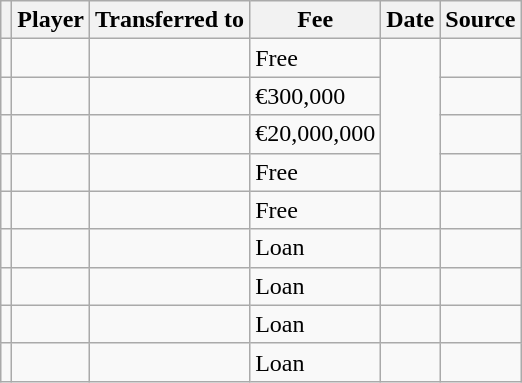<table class="wikitable plainrowheaders sortable">
<tr>
<th scope=col></th>
<th scope=col>Player</th>
<th scope=col>Transferred to</th>
<th scope=col; style="width: 65px;">Fee</th>
<th scope=col>Date</th>
<th scope=col>Source</th>
</tr>
<tr>
<td align=center></td>
<td></td>
<td></td>
<td>Free</td>
<td rowspan=4></td>
<td></td>
</tr>
<tr>
<td align=center></td>
<td></td>
<td></td>
<td>€300,000</td>
<td></td>
</tr>
<tr>
<td align=center></td>
<td></td>
<td></td>
<td>€20,000,000</td>
<td></td>
</tr>
<tr>
<td align=center></td>
<td></td>
<td></td>
<td>Free</td>
<td></td>
</tr>
<tr>
<td align=center></td>
<td></td>
<td></td>
<td>Free</td>
<td></td>
<td></td>
</tr>
<tr>
<td align=center></td>
<td></td>
<td></td>
<td>Loan</td>
<td></td>
<td></td>
</tr>
<tr>
<td align=center></td>
<td></td>
<td></td>
<td>Loan</td>
<td></td>
<td></td>
</tr>
<tr>
<td align=center></td>
<td></td>
<td></td>
<td>Loan</td>
<td></td>
<td></td>
</tr>
<tr>
<td align=center></td>
<td></td>
<td></td>
<td>Loan</td>
<td></td>
<td></td>
</tr>
</table>
